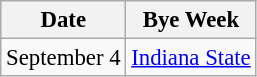<table class="wikitable" style="font-size:95%;">
<tr>
<th>Date</th>
<th>Bye Week</th>
</tr>
<tr>
<td>September 4</td>
<td><a href='#'>Indiana State</a></td>
</tr>
</table>
